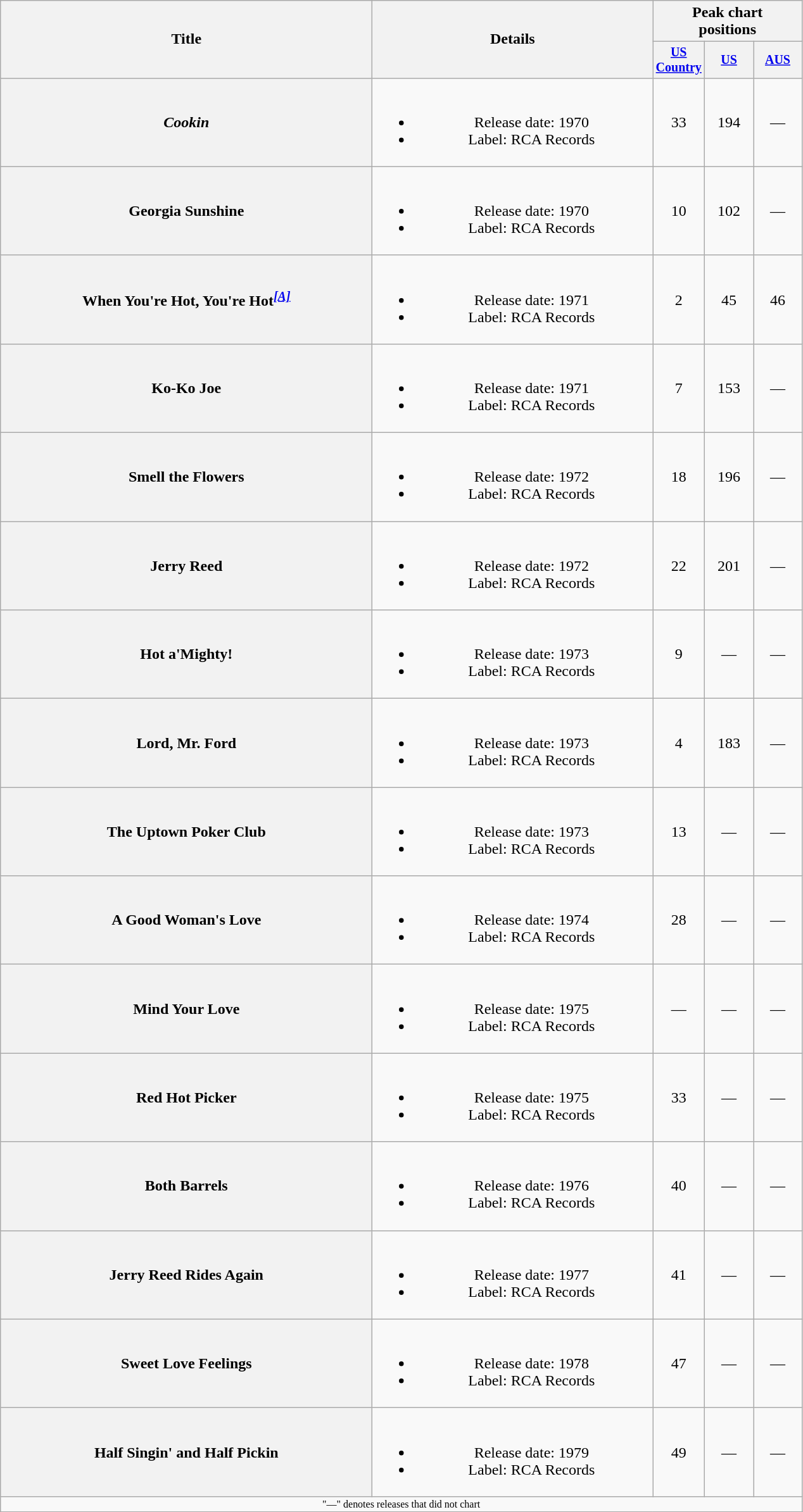<table class="wikitable plainrowheaders" style="text-align:center;">
<tr>
<th rowspan="2" style="width:24em;">Title</th>
<th rowspan="2" style="width:18em;">Details</th>
<th colspan="3">Peak chart<br>positions</th>
</tr>
<tr style="font-size:smaller;">
<th width="45"><a href='#'>US Country</a><br></th>
<th width="45"><a href='#'>US</a><br></th>
<th width="45"><a href='#'>AUS</a><br></th>
</tr>
<tr>
<th scope="row"><em>Cookin<strong></th>
<td><br><ul><li>Release date: 1970</li><li>Label: RCA Records</li></ul></td>
<td>33</td>
<td>194</td>
<td>—</td>
</tr>
<tr>
<th scope="row"></em>Georgia Sunshine<em></th>
<td><br><ul><li>Release date: 1970</li><li>Label: RCA Records</li></ul></td>
<td>10</td>
<td>102</td>
<td>—</td>
</tr>
<tr>
<th scope="row"></em>When You're Hot, You're Hot<em><sup><a href='#'></strong>[A]<strong></a></sup></th>
<td><br><ul><li>Release date: 1971</li><li>Label: RCA Records</li></ul></td>
<td>2</td>
<td>45</td>
<td>46</td>
</tr>
<tr>
<th scope="row"></em>Ko-Ko Joe<em></th>
<td><br><ul><li>Release date: 1971</li><li>Label: RCA Records</li></ul></td>
<td>7</td>
<td>153</td>
<td>—</td>
</tr>
<tr>
<th scope="row"></em>Smell the Flowers<em></th>
<td><br><ul><li>Release date: 1972</li><li>Label: RCA Records</li></ul></td>
<td>18</td>
<td>196</td>
<td>—</td>
</tr>
<tr>
<th scope="row"></em>Jerry Reed<em></th>
<td><br><ul><li>Release date: 1972</li><li>Label: RCA Records</li></ul></td>
<td>22</td>
<td>201</td>
<td>—</td>
</tr>
<tr>
<th scope="row"></em>Hot a'Mighty!<em></th>
<td><br><ul><li>Release date: 1973</li><li>Label: RCA Records</li></ul></td>
<td>9</td>
<td>—</td>
<td>—</td>
</tr>
<tr>
<th scope="row"></em>Lord, Mr. Ford<em></th>
<td><br><ul><li>Release date: 1973</li><li>Label: RCA Records</li></ul></td>
<td>4</td>
<td>183</td>
<td>—</td>
</tr>
<tr>
<th scope="row"></em>The Uptown Poker Club<em></th>
<td><br><ul><li>Release date: 1973</li><li>Label: RCA Records</li></ul></td>
<td>13</td>
<td>—</td>
<td>—</td>
</tr>
<tr>
<th scope="row"></em>A Good Woman's Love<em></th>
<td><br><ul><li>Release date: 1974</li><li>Label: RCA Records</li></ul></td>
<td>28</td>
<td>—</td>
<td>—</td>
</tr>
<tr>
<th scope="row"></em>Mind Your Love<em></th>
<td><br><ul><li>Release date: 1975</li><li>Label: RCA Records</li></ul></td>
<td>—</td>
<td>—</td>
<td>—</td>
</tr>
<tr>
<th scope="row"></em>Red Hot Picker<em></th>
<td><br><ul><li>Release date: 1975</li><li>Label: RCA Records</li></ul></td>
<td>33</td>
<td>—</td>
<td>—</td>
</tr>
<tr>
<th scope="row"></em>Both Barrels<em></th>
<td><br><ul><li>Release date: 1976</li><li>Label: RCA Records</li></ul></td>
<td>40</td>
<td>—</td>
<td>—</td>
</tr>
<tr>
<th scope="row"></em>Jerry Reed Rides Again<em></th>
<td><br><ul><li>Release date: 1977</li><li>Label: RCA Records</li></ul></td>
<td>41</td>
<td>—</td>
<td>—</td>
</tr>
<tr>
<th scope="row"></em>Sweet Love Feelings<em></th>
<td><br><ul><li>Release date: 1978</li><li>Label: RCA Records</li></ul></td>
<td>47</td>
<td>—</td>
<td>—</td>
</tr>
<tr>
<th scope="row"></em>Half Singin' and Half Pickin</strong></th>
<td><br><ul><li>Release date: 1979</li><li>Label: RCA Records</li></ul></td>
<td>49</td>
<td>—</td>
<td>—</td>
</tr>
<tr>
<td colspan="5" style="font-size: 8pt">"—" denotes releases that did not chart</td>
</tr>
<tr>
</tr>
</table>
